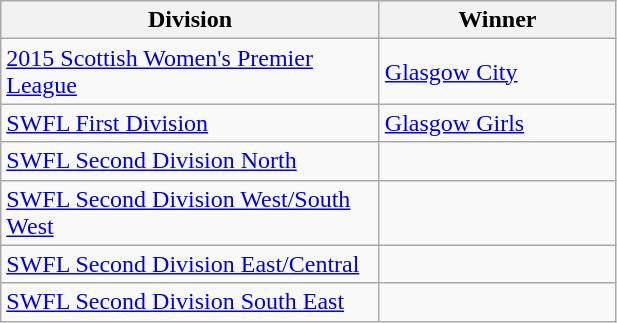<table class="wikitable">
<tr>
<th width=245>Division</th>
<th width=150>Winner</th>
</tr>
<tr>
<td><a href='#'>2015 Scottish Women's Premier League</a></td>
<td><a href='#'>Glasgow City</a></td>
</tr>
<tr>
<td><a href='#'>SWFL First Division</a></td>
<td><a href='#'>Glasgow Girls</a></td>
</tr>
<tr>
<td><a href='#'>SWFL Second Division North</a></td>
<td></td>
</tr>
<tr>
<td><a href='#'>SWFL Second Division West/South West</a></td>
<td></td>
</tr>
<tr>
<td><a href='#'>SWFL Second Division East/Central</a></td>
<td></td>
</tr>
<tr>
<td><a href='#'>SWFL Second Division South East</a></td>
<td></td>
</tr>
</table>
